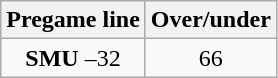<table class="wikitable">
<tr align="center">
<th style=>Pregame line</th>
<th style=>Over/under</th>
</tr>
<tr align="center">
<td><strong>SMU</strong> –32</td>
<td>66</td>
</tr>
</table>
